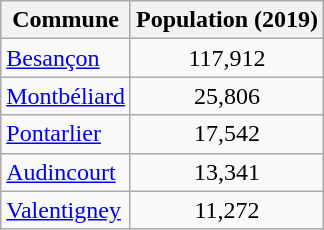<table class=wikitable>
<tr>
<th>Commune</th>
<th>Population (2019)</th>
</tr>
<tr>
<td><a href='#'>Besançon</a></td>
<td style="text-align: center;">117,912</td>
</tr>
<tr>
<td><a href='#'>Montbéliard</a></td>
<td style="text-align: center;">25,806</td>
</tr>
<tr>
<td><a href='#'>Pontarlier</a></td>
<td style="text-align: center;">17,542</td>
</tr>
<tr>
<td><a href='#'>Audincourt</a></td>
<td style="text-align: center;">13,341</td>
</tr>
<tr>
<td><a href='#'>Valentigney</a></td>
<td style="text-align: center;">11,272</td>
</tr>
</table>
